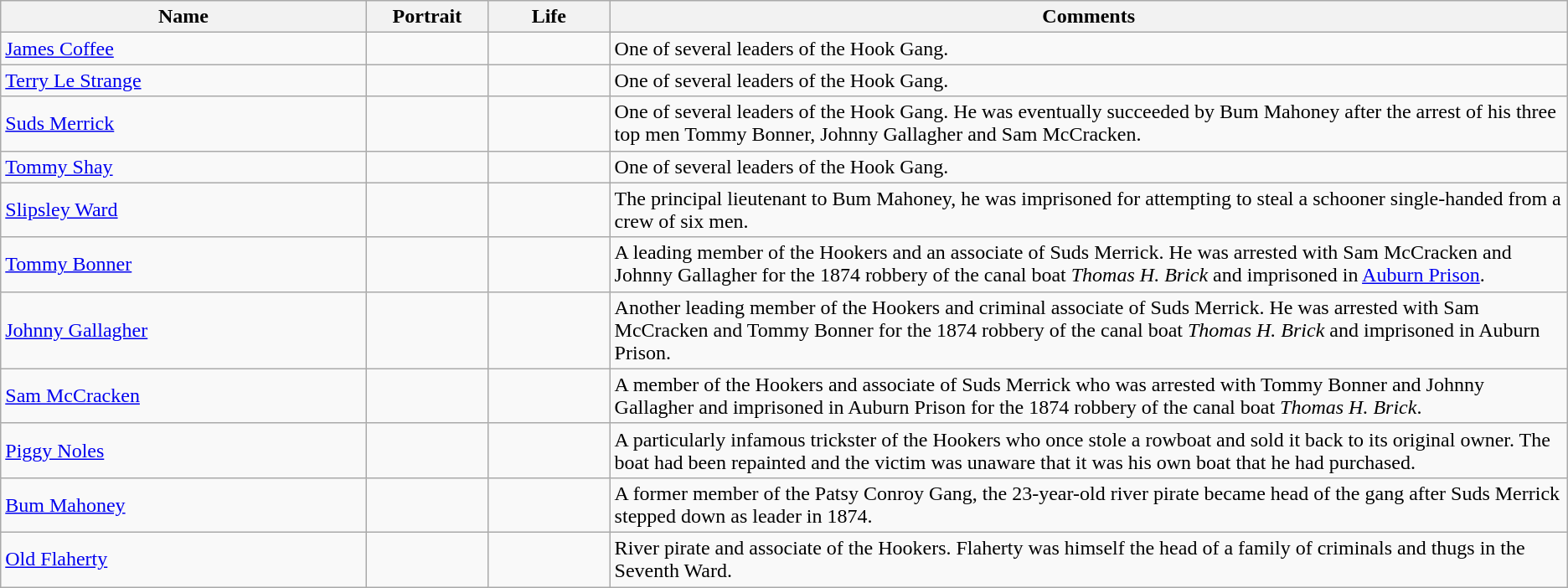<table class=wikitable>
<tr>
<th width="21%">Name</th>
<th width="7%">Portrait</th>
<th width="7%">Life</th>
<th width="55%">Comments</th>
</tr>
<tr>
<td><a href='#'>James Coffee</a></td>
<td></td>
<td></td>
<td>One of several leaders of the Hook Gang.</td>
</tr>
<tr>
<td><a href='#'>Terry Le Strange</a></td>
<td></td>
<td></td>
<td>One of several leaders of the Hook Gang.</td>
</tr>
<tr>
<td><a href='#'>Suds Merrick</a></td>
<td></td>
<td></td>
<td>One of several leaders of the Hook Gang. He was eventually succeeded by Bum Mahoney after the arrest of his three top men Tommy Bonner, Johnny Gallagher and Sam McCracken.</td>
</tr>
<tr>
<td><a href='#'>Tommy Shay</a></td>
<td></td>
<td></td>
<td>One of several leaders of the Hook Gang.</td>
</tr>
<tr>
<td><a href='#'>Slipsley Ward</a></td>
<td></td>
<td></td>
<td>The principal lieutenant to Bum Mahoney, he was imprisoned for attempting to steal a schooner single-handed from a crew of six men.</td>
</tr>
<tr>
<td><a href='#'>Tommy Bonner</a></td>
<td></td>
<td></td>
<td>A leading member of the Hookers and an associate of Suds Merrick. He was arrested with Sam McCracken and Johnny Gallagher for the 1874 robbery of the canal boat <em>Thomas H. Brick</em> and imprisoned in <a href='#'>Auburn Prison</a>.</td>
</tr>
<tr>
<td><a href='#'>Johnny Gallagher</a></td>
<td></td>
<td></td>
<td>Another leading member of the Hookers and criminal associate of Suds Merrick. He was arrested with Sam McCracken and Tommy Bonner for the 1874 robbery of the canal boat <em>Thomas H. Brick</em> and imprisoned in Auburn Prison.</td>
</tr>
<tr>
<td><a href='#'>Sam McCracken</a></td>
<td></td>
<td></td>
<td>A member of the Hookers and associate of Suds Merrick who was arrested with Tommy Bonner and Johnny Gallagher and imprisoned in Auburn Prison for the 1874 robbery of the canal boat <em>Thomas H. Brick</em>.</td>
</tr>
<tr>
<td><a href='#'>Piggy Noles</a></td>
<td></td>
<td></td>
<td>A particularly infamous trickster of the Hookers who once stole a rowboat and sold it back to its original owner. The boat had been repainted and the victim was unaware that it was his own boat that he had purchased.</td>
</tr>
<tr>
<td><a href='#'>Bum Mahoney</a></td>
<td></td>
<td></td>
<td>A former member of the Patsy Conroy Gang, the 23-year-old river pirate became head of the gang after Suds Merrick stepped down as leader in 1874.</td>
</tr>
<tr>
<td><a href='#'>Old Flaherty</a></td>
<td></td>
<td></td>
<td>River pirate and associate of the Hookers. Flaherty was himself the head of a family of criminals and thugs in the Seventh Ward.</td>
</tr>
</table>
